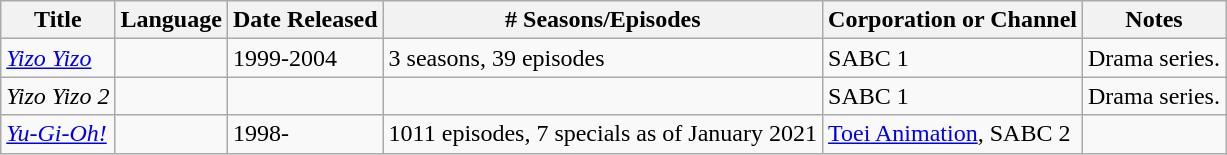<table class="wikitable sortable">
<tr>
<th>Title</th>
<th>Language</th>
<th>Date Released</th>
<th># Seasons/Episodes</th>
<th>Corporation or Channel</th>
<th>Notes</th>
</tr>
<tr>
<td><em><a href='#'>Yizo Yizo</a></em></td>
<td></td>
<td>1999-2004</td>
<td>3 seasons, 39 episodes</td>
<td>SABC 1</td>
<td>Drama series.</td>
</tr>
<tr>
<td><em>Yizo Yizo 2</em></td>
<td></td>
<td></td>
<td></td>
<td>SABC 1</td>
<td>Drama series.</td>
</tr>
<tr>
<td><em><a href='#'>Yu-Gi-Oh!</a></em></td>
<td></td>
<td>1998-</td>
<td>1011 episodes, 7 specials as of January 2021</td>
<td><a href='#'>Toei Animation</a>, SABC 2</td>
<td></td>
</tr>
</table>
